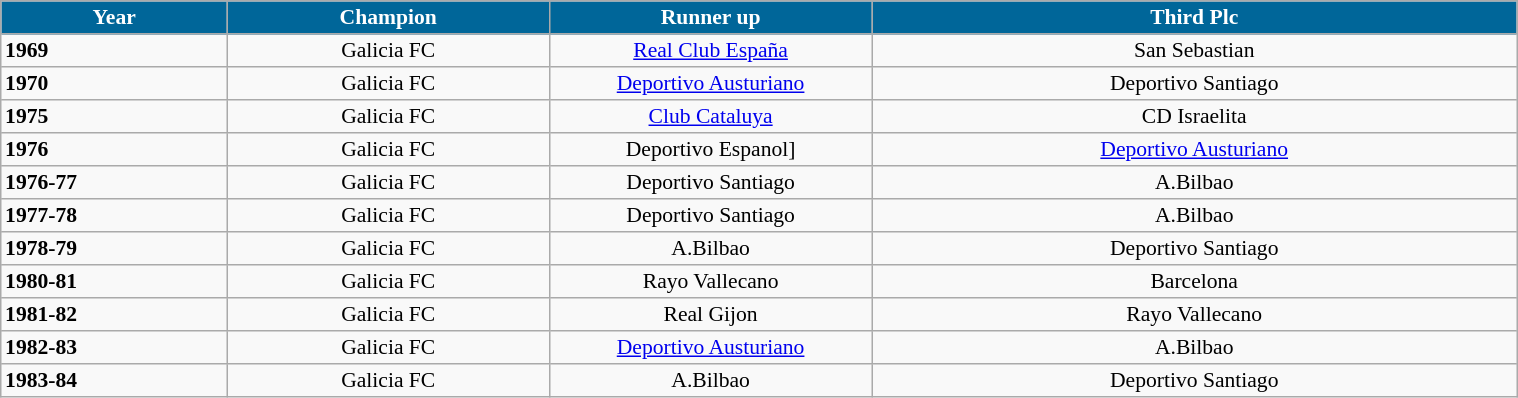<table align=center border=1 width=80% cellpadding="2" cellspacing="0" style="background: #f9f9f9; border: 1px #aaa solid; border-collapse: collapse; font-size: 90%; text-align: center;">
<tr align=center bgcolor=#006699 style="color:white;">
<th width=7%>Year</th>
<th width=10%>Champion</th>
<th width=10%>Runner up</th>
<th width=20%>Third Plc</th>
</tr>
<tr>
<td align=left><strong>1969 </strong></td>
<td>Galicia FC</td>
<td><a href='#'>Real Club España</a></td>
<td>San Sebastian</td>
</tr>
<tr>
<td align=left><strong>1970 </strong></td>
<td>Galicia FC</td>
<td><a href='#'>Deportivo Austuriano</a></td>
<td>Deportivo Santiago</td>
</tr>
<tr>
<td align=left><strong>1975 </strong></td>
<td>Galicia FC</td>
<td><a href='#'>Club Cataluya</a></td>
<td>CD Israelita</td>
</tr>
<tr>
<td align=left><strong>1976 </strong></td>
<td>Galicia FC</td>
<td>Deportivo Espanol]</td>
<td><a href='#'>Deportivo Austuriano</a></td>
</tr>
<tr>
<td align=left><strong>1976-77 </strong></td>
<td>Galicia FC</td>
<td>Deportivo Santiago</td>
<td>A.Bilbao</td>
</tr>
<tr>
<td align=left><strong>1977-78 </strong></td>
<td>Galicia FC</td>
<td>Deportivo Santiago</td>
<td>A.Bilbao</td>
</tr>
<tr>
<td align=left><strong>1978-79 </strong></td>
<td>Galicia FC</td>
<td>A.Bilbao</td>
<td>Deportivo Santiago</td>
</tr>
<tr>
<td align=left><strong>1980-81 </strong></td>
<td>Galicia FC</td>
<td>Rayo Vallecano</td>
<td>Barcelona</td>
</tr>
<tr>
<td align=left><strong>1981-82 </strong></td>
<td>Galicia FC</td>
<td>Real Gijon</td>
<td>Rayo Vallecano</td>
</tr>
<tr>
<td align=left><strong>1982-83 </strong></td>
<td>Galicia FC</td>
<td><a href='#'>Deportivo Austuriano</a></td>
<td>A.Bilbao</td>
</tr>
<tr>
<td align=left><strong>1983-84 </strong></td>
<td>Galicia FC</td>
<td>A.Bilbao</td>
<td>Deportivo Santiago</td>
</tr>
</table>
